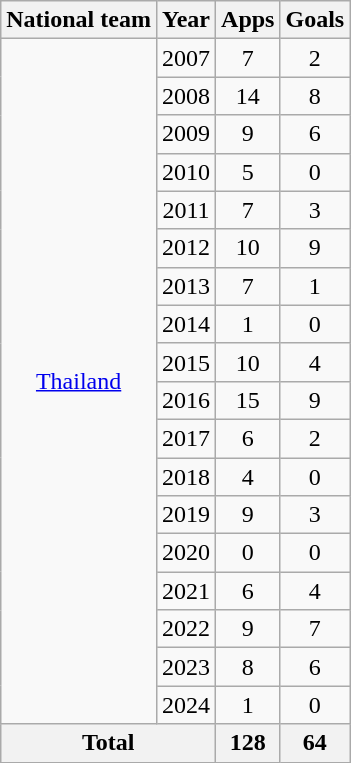<table class="wikitable" style="text-align:center">
<tr>
<th>National team</th>
<th>Year</th>
<th>Apps</th>
<th>Goals</th>
</tr>
<tr>
<td rowspan="18"><a href='#'>Thailand</a></td>
<td>2007</td>
<td>7</td>
<td>2</td>
</tr>
<tr>
<td>2008</td>
<td>14</td>
<td>8</td>
</tr>
<tr>
<td>2009</td>
<td>9</td>
<td>6</td>
</tr>
<tr>
<td>2010</td>
<td>5</td>
<td>0</td>
</tr>
<tr>
<td>2011</td>
<td>7</td>
<td>3</td>
</tr>
<tr>
<td>2012</td>
<td>10</td>
<td>9</td>
</tr>
<tr>
<td>2013</td>
<td>7</td>
<td>1</td>
</tr>
<tr>
<td>2014</td>
<td>1</td>
<td>0</td>
</tr>
<tr>
<td>2015</td>
<td>10</td>
<td>4</td>
</tr>
<tr>
<td>2016</td>
<td>15</td>
<td>9</td>
</tr>
<tr>
<td>2017</td>
<td>6</td>
<td>2</td>
</tr>
<tr>
<td>2018</td>
<td>4</td>
<td>0</td>
</tr>
<tr>
<td>2019</td>
<td>9</td>
<td>3</td>
</tr>
<tr>
<td>2020</td>
<td>0</td>
<td>0</td>
</tr>
<tr>
<td>2021</td>
<td>6</td>
<td>4</td>
</tr>
<tr>
<td>2022</td>
<td>9</td>
<td>7</td>
</tr>
<tr>
<td>2023</td>
<td>8</td>
<td>6</td>
</tr>
<tr>
<td>2024</td>
<td>1</td>
<td>0</td>
</tr>
<tr>
<th colspan="2">Total</th>
<th>128</th>
<th>64</th>
</tr>
</table>
